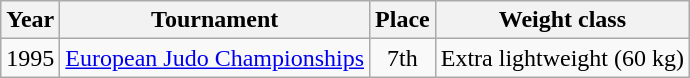<table class=wikitable>
<tr>
<th>Year</th>
<th>Tournament</th>
<th>Place</th>
<th>Weight class</th>
</tr>
<tr>
<td>1995</td>
<td><a href='#'>European Judo Championships</a></td>
<td align="center">7th</td>
<td>Extra lightweight (60 kg)</td>
</tr>
</table>
